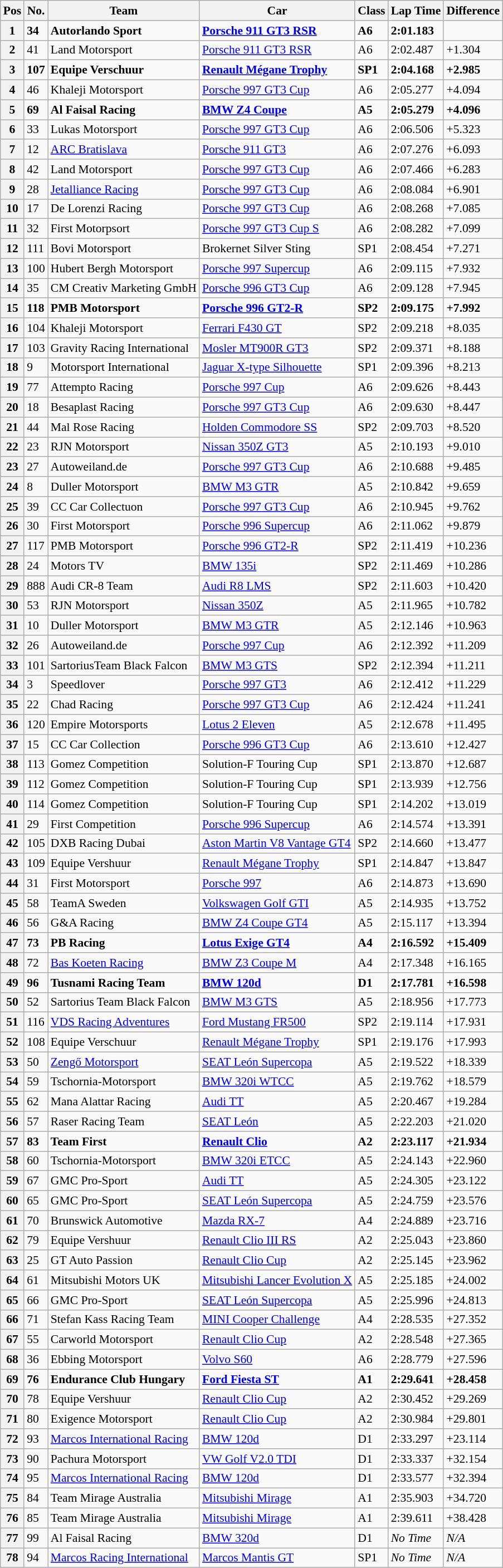<table class="wikitable sortable" style="font-size: 90%;">
<tr>
<th>Pos</th>
<th>No.</th>
<th>Team</th>
<th>Car</th>
<th>Class</th>
<th>Lap Time</th>
<th>Difference</th>
</tr>
<tr style="font-weight:bold">
<th>1</th>
<td>34</td>
<td>Autorlando Sport</td>
<td><a href='#'>Porsche 911 GT3 RSR</a></td>
<td>A6</td>
<td>2:01.183</td>
<td></td>
</tr>
<tr>
<th>2</th>
<td>41</td>
<td>Land Motorsport</td>
<td><a href='#'>Porsche 911 GT3 RSR</a></td>
<td>A6</td>
<td>2:02.487</td>
<td>+1.304</td>
</tr>
<tr style="font-weight:bold">
<th>3</th>
<td>107</td>
<td>Equipe Verschuur</td>
<td><a href='#'>Renault Mégane Trophy</a></td>
<td>SP1</td>
<td>2:04.168</td>
<td>+2.985</td>
</tr>
<tr>
<th>4</th>
<td>46</td>
<td>Khaleji Motorsport</td>
<td><a href='#'>Porsche 997 GT3 Cup</a></td>
<td>A6</td>
<td>2:05.277</td>
<td>+4.094</td>
</tr>
<tr style="font-weight:bold">
<th>5</th>
<td>69</td>
<td>Al Faisal Racing</td>
<td><a href='#'>BMW Z4 Coupe</a></td>
<td>A5</td>
<td>2:05.279</td>
<td>+4.096</td>
</tr>
<tr>
<th>6</th>
<td>33</td>
<td>Lukas Motorsport</td>
<td><a href='#'>Porsche 997 GT3 Cup</a></td>
<td>A6</td>
<td>2:06.506</td>
<td>+5.323</td>
</tr>
<tr>
<th>7</th>
<td>12</td>
<td><a href='#'>ARC Bratislava</a></td>
<td><a href='#'>Porsche 911 GT3</a></td>
<td>A6</td>
<td>2:07.276</td>
<td>+6.093</td>
</tr>
<tr>
<th>8</th>
<td>42</td>
<td>Land Motorsport</td>
<td><a href='#'>Porsche 997 GT3 Cup</a></td>
<td>A6</td>
<td>2:07.466</td>
<td>+6.283</td>
</tr>
<tr>
<th>9</th>
<td>28</td>
<td><a href='#'>Jetalliance Racing</a></td>
<td><a href='#'>Porsche 997 GT3 Cup</a></td>
<td>A6</td>
<td>2:08.084</td>
<td>+6.901</td>
</tr>
<tr>
<th>10</th>
<td>17</td>
<td>De Lorenzi Racing</td>
<td><a href='#'>Porsche 997 GT3 Cup</a></td>
<td>A6</td>
<td>2:08.268</td>
<td>+7.085</td>
</tr>
<tr>
<th>11</th>
<td>32</td>
<td>First Motorpsort</td>
<td><a href='#'>Porsche 997 GT3 Cup S</a></td>
<td>A6</td>
<td>2:08.282</td>
<td>+7.099</td>
</tr>
<tr>
<th>12</th>
<td>111</td>
<td>Bovi Motorsport</td>
<td>Brokernet Silver Sting</td>
<td>SP1</td>
<td>2:08.454</td>
<td>+7.271</td>
</tr>
<tr>
<th>13</th>
<td>100</td>
<td>Hubert Bergh Motorsport</td>
<td><a href='#'>Porsche 997 Supercup</a></td>
<td>A6</td>
<td>2:09.115</td>
<td>+7.932</td>
</tr>
<tr>
<th>14</th>
<td>35</td>
<td>CM Creativ Marketing GmbH</td>
<td><a href='#'>Porsche 996 GT3 Cup</a></td>
<td>A6</td>
<td>2:09.128</td>
<td>+7.945</td>
</tr>
<tr style="font-weight:bold">
<th>15</th>
<td>118</td>
<td>PMB Motorsport</td>
<td><a href='#'>Porsche 996 GT2-R</a></td>
<td>SP2</td>
<td>2:09.175</td>
<td>+7.992</td>
</tr>
<tr>
<th>16</th>
<td>104</td>
<td>Khaleji Motorsport</td>
<td><a href='#'>Ferrari F430 GT</a></td>
<td>SP2</td>
<td>2:09.218</td>
<td>+8.035</td>
</tr>
<tr>
<th>17</th>
<td>103</td>
<td>Gravity Racing International</td>
<td><a href='#'>Mosler MT900R GT3</a></td>
<td>SP2</td>
<td>2:09.371</td>
<td>+8.188</td>
</tr>
<tr>
<th>18</th>
<td>9</td>
<td>Motorsport International</td>
<td><a href='#'>Jaguar X-type Silhouette</a></td>
<td>SP1</td>
<td>2:09.396</td>
<td>+8.213</td>
</tr>
<tr>
<th>19</th>
<td>77</td>
<td>Attempto Racing</td>
<td><a href='#'>Porsche 997 Cup</a></td>
<td>A6</td>
<td>2:09.626</td>
<td>+8.443</td>
</tr>
<tr>
<th>20</th>
<td>18</td>
<td>Besaplast Racing</td>
<td><a href='#'>Porsche 997 GT3 Cup</a></td>
<td>A6</td>
<td>2:09.630</td>
<td>+8.447</td>
</tr>
<tr>
<th>21</th>
<td>44</td>
<td>Mal Rose Racing</td>
<td><a href='#'>Holden Commodore SS</a></td>
<td>SP2</td>
<td>2:09.703</td>
<td>+8.520</td>
</tr>
<tr>
<th>22</th>
<td>23</td>
<td>RJN Motorsport</td>
<td><a href='#'>Nissan 350Z GT3</a></td>
<td>A5</td>
<td>2:10.193</td>
<td>+9.010</td>
</tr>
<tr>
<th>23</th>
<td>27</td>
<td>Autoweiland.de</td>
<td><a href='#'>Porsche 997 GT3 Cup</a></td>
<td>A6</td>
<td>2:10.688</td>
<td>+9.485</td>
</tr>
<tr>
<th>24</th>
<td>8</td>
<td>Duller Motorsport</td>
<td><a href='#'>BMW M3 GTR</a></td>
<td>A5</td>
<td>2:10.842</td>
<td>+9.659</td>
</tr>
<tr>
<th>25</th>
<td>39</td>
<td>CC Car Collectuon</td>
<td><a href='#'>Porsche 997 GT3 Cup</a></td>
<td>A6</td>
<td>2:10.945</td>
<td>+9.762</td>
</tr>
<tr>
<th>26</th>
<td>30</td>
<td>First Motorsport</td>
<td><a href='#'>Porsche 996 Supercup</a></td>
<td>A6</td>
<td>2:11.062</td>
<td>+9.879</td>
</tr>
<tr>
<th>27</th>
<td>117</td>
<td>PMB Motorsport</td>
<td><a href='#'>Porsche 996 GT2-R</a></td>
<td>SP2</td>
<td>2:11.419</td>
<td>+10.236</td>
</tr>
<tr>
<th>28</th>
<td>24</td>
<td>Motors TV</td>
<td><a href='#'>BMW 135i</a></td>
<td>SP2</td>
<td>2:11.469</td>
<td>+10.286</td>
</tr>
<tr>
<th>29</th>
<td>888</td>
<td>Audi CR-8 Team</td>
<td><a href='#'>Audi R8 LMS</a></td>
<td>SP2</td>
<td>2:11.603</td>
<td>+10.420</td>
</tr>
<tr>
<th>30</th>
<td>53</td>
<td>RJN Motorsport</td>
<td><a href='#'>Nissan 350Z</a></td>
<td>A5</td>
<td>2:11.965</td>
<td>+10.782</td>
</tr>
<tr>
<th>31</th>
<td>10</td>
<td>Duller Motorsport</td>
<td><a href='#'>BMW M3 GTR</a></td>
<td>A5</td>
<td>2:12.146</td>
<td>+10.963</td>
</tr>
<tr>
<th>32</th>
<td>26</td>
<td>Autoweiland.de</td>
<td><a href='#'>Porsche 997 Cup</a></td>
<td>A6</td>
<td>2:12.392</td>
<td>+11.209</td>
</tr>
<tr>
<th>33</th>
<td>101</td>
<td>SartoriusTeam Black Falcon</td>
<td><a href='#'>BMW M3 GTS</a></td>
<td>SP2</td>
<td>2:12.394</td>
<td>+11.211</td>
</tr>
<tr>
<th>34</th>
<td>3</td>
<td>Speedlover</td>
<td><a href='#'>Porsche 997 GT3</a></td>
<td>A6</td>
<td>2:12.412</td>
<td>+11.229</td>
</tr>
<tr>
<th>35</th>
<td>22</td>
<td>Chad Racing</td>
<td><a href='#'>Porsche 997 GT3 Cup</a></td>
<td>A6</td>
<td>2:12.424</td>
<td>+11.241</td>
</tr>
<tr>
<th>36</th>
<td>120</td>
<td>Empire Motorsports</td>
<td><a href='#'>Lotus 2 Eleven</a></td>
<td>A5</td>
<td>2:12.678</td>
<td>+11.495</td>
</tr>
<tr>
<th>37</th>
<td>15</td>
<td>CC Car Collection</td>
<td><a href='#'>Porsche 996 GT3 Cup</a></td>
<td>A6</td>
<td>2:13.610</td>
<td>+12.427</td>
</tr>
<tr>
<th>38</th>
<td>113</td>
<td>Gomez Competition</td>
<td>Solution-F Touring Cup</td>
<td>SP1</td>
<td>2:13.870</td>
<td>+12.687</td>
</tr>
<tr>
<th>39</th>
<td>112</td>
<td>Gomez Competition</td>
<td>Solution-F Touring Cup</td>
<td>SP1</td>
<td>2:13.939</td>
<td>+12.756</td>
</tr>
<tr>
<th>40</th>
<td>114</td>
<td>Gomez Competition</td>
<td>Solution-F Touring Cup</td>
<td>SP1</td>
<td>2:14.202</td>
<td>+13.019</td>
</tr>
<tr>
<th>41</th>
<td>29</td>
<td>First Competition</td>
<td><a href='#'>Porsche 996 Supercup</a></td>
<td>A6</td>
<td>2:14.574</td>
<td>+13.391</td>
</tr>
<tr>
<th>42</th>
<td>105</td>
<td>DXB Racing Dubai</td>
<td><a href='#'>Aston Martin V8 Vantage GT4</a></td>
<td>SP2</td>
<td>2:14.660</td>
<td>+13.477</td>
</tr>
<tr>
<th>43</th>
<td>109</td>
<td>Equipe Vershuur</td>
<td><a href='#'>Renault Mégane Trophy</a></td>
<td>SP1</td>
<td>2:14.847</td>
<td>+13.847</td>
</tr>
<tr>
<th>44</th>
<td>31</td>
<td>First Motorsport</td>
<td><a href='#'>Porsche 997</a></td>
<td>A6</td>
<td>2:14.873</td>
<td>+13.690</td>
</tr>
<tr>
<th>45</th>
<td>58</td>
<td>TeamA Sweden</td>
<td><a href='#'>Volkswagen Golf GTI</a></td>
<td>A5</td>
<td>2:14.935</td>
<td>+13.752</td>
</tr>
<tr>
<th>46</th>
<td>56</td>
<td>G&A Racing</td>
<td><a href='#'>BMW Z4 Coupe GT4</a></td>
<td>A5</td>
<td>2:15.117</td>
<td>+13.394</td>
</tr>
<tr style="font-weight:bold">
<th>47</th>
<td>73</td>
<td>PB Racing</td>
<td><a href='#'>Lotus Exige GT4</a></td>
<td>A4</td>
<td>2:16.592</td>
<td>+15.409</td>
</tr>
<tr>
<th>48</th>
<td>72</td>
<td><a href='#'>Bas Koeten Racing</a></td>
<td><a href='#'>BMW Z3 Coupe M</a></td>
<td>A4</td>
<td>2:17.348</td>
<td>+16.165</td>
</tr>
<tr style="font-weight:bold">
<th>49</th>
<td>96</td>
<td>Tusnami Racing Team</td>
<td><a href='#'>BMW 120d</a></td>
<td>D1</td>
<td>2:17.781</td>
<td>+16.598</td>
</tr>
<tr>
<th>50</th>
<td>52</td>
<td>Sartorius Team Black Falcon</td>
<td><a href='#'>BMW M3 GTS</a></td>
<td>A5</td>
<td>2:18.956</td>
<td>+17.773</td>
</tr>
<tr>
<th>51</th>
<td>116</td>
<td><a href='#'>VDS Racing Adventures</a></td>
<td><a href='#'>Ford Mustang FR500</a></td>
<td>SP2</td>
<td>2:19.114</td>
<td>+17.931</td>
</tr>
<tr>
<th>52</th>
<td>108</td>
<td>Equipe Verschuur</td>
<td><a href='#'>Renault Mégane Trophy</a></td>
<td>SP1</td>
<td>2:19.176</td>
<td>+17.993</td>
</tr>
<tr>
<th>53</th>
<td>50</td>
<td><a href='#'>Zengő Motorsport</a></td>
<td><a href='#'>SEAT León Supercopa</a></td>
<td>A5</td>
<td>2:19.522</td>
<td>+18.339</td>
</tr>
<tr>
<th>54</th>
<td>59</td>
<td>Tschornia-Motorsport</td>
<td><a href='#'>BMW 320i WTCC</a></td>
<td>A5</td>
<td>2:19.762</td>
<td>+18.579</td>
</tr>
<tr>
<th>55</th>
<td>62</td>
<td>Mana Alattar Racing</td>
<td><a href='#'>Audi TT</a></td>
<td>A5</td>
<td>2:20.467</td>
<td>+19.284</td>
</tr>
<tr>
<th>56</th>
<td>57</td>
<td>Raser Racing Team</td>
<td><a href='#'>SEAT León</a></td>
<td>A5</td>
<td>2:22.203</td>
<td>+21.020</td>
</tr>
<tr style="font-weight:bold">
<th>57</th>
<td>83</td>
<td>Team First</td>
<td><a href='#'>Renault Clio</a></td>
<td>A2</td>
<td>2:23.117</td>
<td>+21.934</td>
</tr>
<tr>
<th>58</th>
<td>60</td>
<td>Tschornia-Motorsport</td>
<td><a href='#'>BMW 320i ETCC</a></td>
<td>A5</td>
<td>2:24.143</td>
<td>+22.960</td>
</tr>
<tr>
<th>59</th>
<td>67</td>
<td>GMC Pro-Sport</td>
<td><a href='#'>Audi TT</a></td>
<td>A5</td>
<td>2:24.305</td>
<td>+23.122</td>
</tr>
<tr>
<th>60</th>
<td>65</td>
<td>GMC Pro-Sport</td>
<td><a href='#'>SEAT León Supercopa</a></td>
<td>A5</td>
<td>2:24.759</td>
<td>+23.576</td>
</tr>
<tr>
<th>61</th>
<td>70</td>
<td>Brunswick Automotive</td>
<td><a href='#'>Mazda RX-7</a></td>
<td>A4</td>
<td>2:24.889</td>
<td>+23.716</td>
</tr>
<tr>
<th>62</th>
<td>79</td>
<td>Equipe Vershuur</td>
<td><a href='#'>Renault Clio III RS</a></td>
<td>A2</td>
<td>2:25.043</td>
<td>+23.860</td>
</tr>
<tr>
<th>63</th>
<td>25</td>
<td>GT Auto Passion</td>
<td><a href='#'>Renault Clio Cup</a></td>
<td>A2</td>
<td>2:25.145</td>
<td>+23.962</td>
</tr>
<tr>
<th>64</th>
<td>61</td>
<td>Mitsubishi Motors UK</td>
<td><a href='#'>Mitsubishi Lancer Evolution X</a></td>
<td>A5</td>
<td>2:25.185</td>
<td>+24.002</td>
</tr>
<tr>
<th>65</th>
<td>66</td>
<td>GMC Pro-Sport</td>
<td><a href='#'>SEAT León Supercopa</a></td>
<td>A5</td>
<td>2:25.996</td>
<td>+24.813</td>
</tr>
<tr>
<th>66</th>
<td>71</td>
<td>Stefan Kass Racing Team</td>
<td><a href='#'>MINI Cooper Challenge</a></td>
<td>A4</td>
<td>2:28.535</td>
<td>+27.352</td>
</tr>
<tr>
<th>67</th>
<td>55</td>
<td>Carworld Motorsport</td>
<td><a href='#'>Renault Clio Cup</a></td>
<td>A2</td>
<td>2:28.548</td>
<td>+27.365</td>
</tr>
<tr>
<th>68</th>
<td>36</td>
<td>Ebbing Motorsport</td>
<td><a href='#'>Volvo S60</a></td>
<td>A6</td>
<td>2:28.779</td>
<td>+27.596</td>
</tr>
<tr style="font-weight:bold">
<th>69</th>
<td>76</td>
<td>Endurance Club Hungary</td>
<td><a href='#'>Ford Fiesta ST</a></td>
<td>A1</td>
<td>2:29.641</td>
<td>+28.458</td>
</tr>
<tr>
<th>70</th>
<td>78</td>
<td>Equipe Vershuur</td>
<td><a href='#'>Renault Clio Cup</a></td>
<td>A2</td>
<td>2:30.452</td>
<td>+29.269</td>
</tr>
<tr>
<th>71</th>
<td>80</td>
<td>Exigence Motorsport</td>
<td><a href='#'>Renault Clio Cup</a></td>
<td>A2</td>
<td>2:30.984</td>
<td>+29.801</td>
</tr>
<tr>
<th>72</th>
<td>93</td>
<td><a href='#'>Marcos International Racing</a></td>
<td><a href='#'>BMW 120d</a></td>
<td>D1</td>
<td>2:33.297</td>
<td>+23.114</td>
</tr>
<tr>
<th>73</th>
<td>90</td>
<td>Pachura Motorsport</td>
<td><a href='#'>VW Golf V2.0 TDI</a></td>
<td>D1</td>
<td>2:33.337</td>
<td>+32.154</td>
</tr>
<tr>
<th>74</th>
<td>95</td>
<td><a href='#'>Marcos International Racing</a></td>
<td><a href='#'>BMW 120d</a></td>
<td>D1</td>
<td>2:33.577</td>
<td>+32.394</td>
</tr>
<tr>
<th>75</th>
<td>84</td>
<td>Team Mirage Australia</td>
<td><a href='#'>Mitsubishi Mirage</a></td>
<td>A1</td>
<td>2:35.903</td>
<td>+34.720</td>
</tr>
<tr>
<th>76</th>
<td>85</td>
<td>Team Mirage Australia</td>
<td><a href='#'>Mitsubishi Mirage</a></td>
<td>A1</td>
<td>2:39.611</td>
<td>+38.428</td>
</tr>
<tr>
<th>77</th>
<td>99</td>
<td>Al Faisal Racing</td>
<td><a href='#'>BMW 320d</a></td>
<td>D1</td>
<td><em>No Time</em></td>
<td><em>N/A</em></td>
</tr>
<tr>
<th>78</th>
<td>94</td>
<td><a href='#'>Marcos Racing International</a></td>
<td><a href='#'>Marcos Mantis GT</a></td>
<td>SP1</td>
<td><em>No Time</em></td>
<td><em>N/A</em></td>
</tr>
</table>
